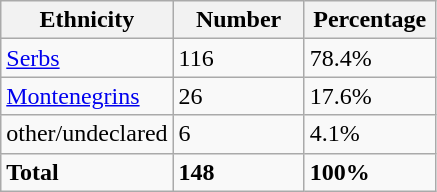<table class="wikitable">
<tr>
<th width="100px">Ethnicity</th>
<th width="80px">Number</th>
<th width="80px">Percentage</th>
</tr>
<tr>
<td><a href='#'>Serbs</a></td>
<td>116</td>
<td>78.4%</td>
</tr>
<tr>
<td><a href='#'>Montenegrins</a></td>
<td>26</td>
<td>17.6%</td>
</tr>
<tr>
<td>other/undeclared</td>
<td>6</td>
<td>4.1%</td>
</tr>
<tr>
<td><strong>Total</strong></td>
<td><strong>148</strong></td>
<td><strong>100%</strong></td>
</tr>
</table>
